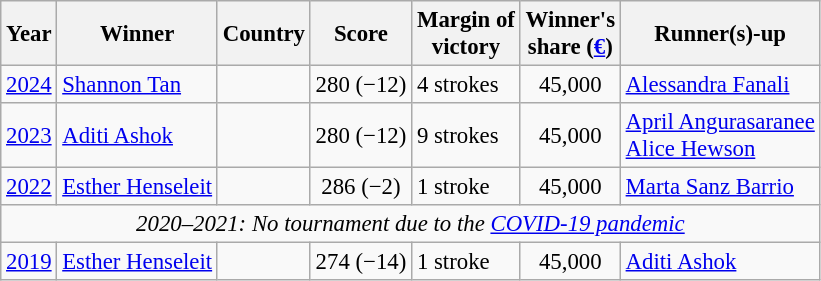<table class=wikitable style="font-size:95%">
<tr>
<th>Year</th>
<th>Winner</th>
<th>Country</th>
<th>Score</th>
<th>Margin of<br>victory</th>
<th>Winner's<br>share (<a href='#'>€</a>)</th>
<th>Runner(s)-up</th>
</tr>
<tr>
<td align=center><a href='#'>2024</a></td>
<td><a href='#'>Shannon Tan</a></td>
<td></td>
<td align=center>280 (−12)</td>
<td>4 strokes</td>
<td align=center>45,000</td>
<td> <a href='#'>Alessandra Fanali</a></td>
</tr>
<tr>
<td align=center><a href='#'>2023</a></td>
<td><a href='#'>Aditi Ashok</a></td>
<td></td>
<td align=center>280 (−12)</td>
<td>9 strokes</td>
<td align=center>45,000</td>
<td> <a href='#'>April Angurasaranee</a><br> <a href='#'>Alice Hewson</a></td>
</tr>
<tr>
<td align=center><a href='#'>2022</a></td>
<td><a href='#'>Esther Henseleit</a></td>
<td></td>
<td align=center>286 (−2)</td>
<td>1 stroke</td>
<td align=center>45,000</td>
<td> <a href='#'>Marta Sanz Barrio</a></td>
</tr>
<tr>
<td colspan=7 align=center><em>2020–2021: No tournament due to the <a href='#'>COVID-19 pandemic</a></td>
</tr>
<tr>
<td align=center><a href='#'>2019</a></td>
<td><a href='#'>Esther Henseleit</a></td>
<td></td>
<td align=center>274 (−14)</td>
<td>1 stroke</td>
<td align=center>45,000</td>
<td> <a href='#'>Aditi Ashok</a></td>
</tr>
</table>
